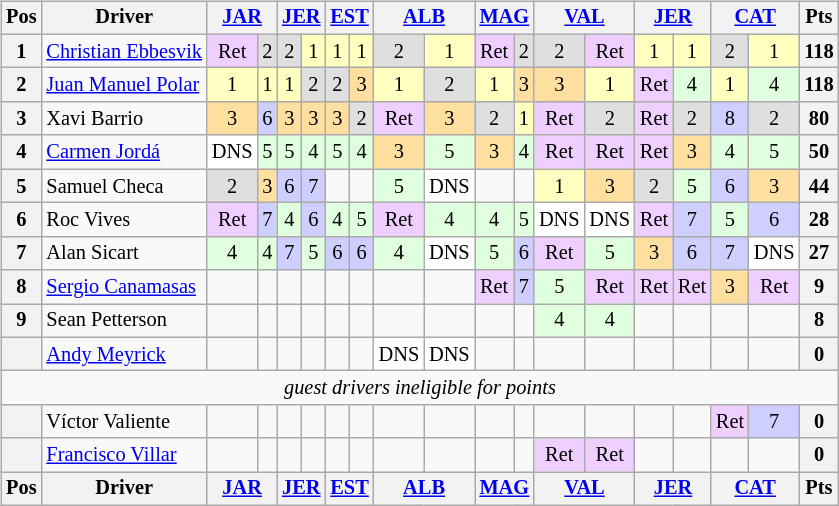<table>
<tr>
<td><br><table class="wikitable" style="font-size: 85%; text-align:center">
<tr valign="top">
<th valign="middle">Pos</th>
<th valign="middle">Driver</th>
<th colspan=2><a href='#'>JAR</a><br></th>
<th colspan=2><a href='#'>JER</a><br></th>
<th colspan=2><a href='#'>EST</a><br></th>
<th colspan=2><a href='#'>ALB</a><br></th>
<th colspan=2><a href='#'>MAG</a><br></th>
<th colspan=2><a href='#'>VAL</a><br></th>
<th colspan=2><a href='#'>JER</a><br></th>
<th colspan=2><a href='#'>CAT</a><br></th>
<th valign="middle">Pts</th>
</tr>
<tr>
<th>1</th>
<td align=left> <a href='#'>Christian Ebbesvik</a></td>
<td style="background:#EFCFFF;">Ret</td>
<td style="background:#DFDFDF;">2</td>
<td style="background:#DFDFDF;">2</td>
<td style="background:#FFFFBF;">1</td>
<td style="background:#FFFFBF;">1</td>
<td style="background:#FFFFBF;">1</td>
<td style="background:#DFDFDF;">2</td>
<td style="background:#FFFFBF;">1</td>
<td style="background:#EFCFFF;">Ret</td>
<td style="background:#DFDFDF;">2</td>
<td style="background:#DFDFDF;">2</td>
<td style="background:#EFCFFF;">Ret</td>
<td style="background:#FFFFBF;">1</td>
<td style="background:#FFFFBF;">1</td>
<td style="background:#DFDFDF;">2</td>
<td style="background:#FFFFBF;">1</td>
<th>118</th>
</tr>
<tr>
<th>2</th>
<td align=left nowrap> <a href='#'>Juan Manuel Polar</a></td>
<td style="background:#FFFFBF;">1</td>
<td style="background:#FFFFBF;">1</td>
<td style="background:#FFFFBF;">1</td>
<td style="background:#DFDFDF;">2</td>
<td style="background:#DFDFDF;">2</td>
<td style="background:#FFDF9F;">3</td>
<td style="background:#FFFFBF;">1</td>
<td style="background:#DFDFDF;">2</td>
<td style="background:#FFFFBF;">1</td>
<td style="background:#FFDF9F;">3</td>
<td style="background:#FFDF9F;">3</td>
<td style="background:#FFFFBF;">1</td>
<td style="background:#EFCFFF;">Ret</td>
<td style="background:#DFFFDF;">4</td>
<td style="background:#FFFFBF;">1</td>
<td style="background:#DFFFDF;">4</td>
<th>118</th>
</tr>
<tr>
<th>3</th>
<td align=left> Xavi Barrio</td>
<td style="background:#FFDF9F;">3</td>
<td style="background:#CFCFFF;">6</td>
<td style="background:#FFDF9F;">3</td>
<td style="background:#FFDF9F;">3</td>
<td style="background:#FFDF9F;">3</td>
<td style="background:#DFDFDF;">2</td>
<td style="background:#EFCFFF;">Ret</td>
<td style="background:#FFDF9F;">3</td>
<td style="background:#DFDFDF;">2</td>
<td style="background:#FFFFBF;">1</td>
<td style="background:#EFCFFF;">Ret</td>
<td style="background:#DFDFDF;">2</td>
<td style="background:#EFCFFF;">Ret</td>
<td style="background:#DFDFDF;">2</td>
<td style="background:#CFCFFF;">8</td>
<td style="background:#DFDFDF;">2</td>
<th>80</th>
</tr>
<tr>
<th>4</th>
<td align=left> <a href='#'>Carmen Jordá</a></td>
<td style="background:#FFFFFF;">DNS</td>
<td style="background:#DFFFDF;">5</td>
<td style="background:#DFFFDF;">5</td>
<td style="background:#DFFFDF;">4</td>
<td style="background:#DFFFDF;">5</td>
<td style="background:#DFFFDF;">4</td>
<td style="background:#FFDF9F;">3</td>
<td style="background:#DFFFDF;">5</td>
<td style="background:#FFDF9F;">3</td>
<td style="background:#DFFFDF;">4</td>
<td style="background:#EFCFFF;">Ret</td>
<td style="background:#EFCFFF;">Ret</td>
<td style="background:#EFCFFF;">Ret</td>
<td style="background:#FFDF9F;">3</td>
<td style="background:#DFFFDF;">4</td>
<td style="background:#DFFFDF;">5</td>
<th>50</th>
</tr>
<tr>
<th>5</th>
<td align=left> Samuel Checa</td>
<td style="background:#DFDFDF;">2</td>
<td style="background:#FFDF9F;">3</td>
<td style="background:#CFCFFF;">6</td>
<td style="background:#CFCFFF;">7</td>
<td></td>
<td></td>
<td style="background:#DFFFDF;">5</td>
<td style="background:#FFFFFF;">DNS</td>
<td></td>
<td></td>
<td style="background:#FFFFBF;">1</td>
<td style="background:#FFDF9F;">3</td>
<td style="background:#DFDFDF;">2</td>
<td style="background:#DFFFDF;">5</td>
<td style="background:#CFCFFF;">6</td>
<td style="background:#FFDF9F;">3</td>
<th>44</th>
</tr>
<tr>
<th>6</th>
<td align=left> Roc Vives</td>
<td style="background:#EFCFFF;">Ret</td>
<td style="background:#CFCFFF;">7</td>
<td style="background:#DFFFDF;">4</td>
<td style="background:#CFCFFF;">6</td>
<td style="background:#DFFFDF;">4</td>
<td style="background:#DFFFDF;">5</td>
<td style="background:#EFCFFF;">Ret</td>
<td style="background:#DFFFDF;">4</td>
<td style="background:#DFFFDF;">4</td>
<td style="background:#DFFFDF;">5</td>
<td style="background:#FFFFFF;">DNS</td>
<td style="background:#FFFFFF;">DNS</td>
<td style="background:#EFCFFF;">Ret</td>
<td style="background:#CFCFFF;">7</td>
<td style="background:#DFFFDF;">5</td>
<td style="background:#CFCFFF;">6</td>
<th>28</th>
</tr>
<tr>
<th>7</th>
<td align=left> Alan Sicart</td>
<td style="background:#DFFFDF;">4</td>
<td style="background:#DFFFDF;">4</td>
<td style="background:#CFCFFF;">7</td>
<td style="background:#DFFFDF;">5</td>
<td style="background:#CFCFFF;">6</td>
<td style="background:#CFCFFF;">6</td>
<td style="background:#DFFFDF;">4</td>
<td style="background:#FFFFFF;">DNS</td>
<td style="background:#DFFFDF;">5</td>
<td style="background:#CFCFFF;">6</td>
<td style="background:#EFCFFF;">Ret</td>
<td style="background:#DFFFDF;">5</td>
<td style="background:#FFDF9F;">3</td>
<td style="background:#CFCFFF;">6</td>
<td style="background:#CFCFFF;">7</td>
<td style="background:#FFFFFF;">DNS</td>
<th>27</th>
</tr>
<tr>
<th>8</th>
<td align=left nowrap> <a href='#'>Sergio Canamasas</a></td>
<td></td>
<td></td>
<td></td>
<td></td>
<td></td>
<td></td>
<td></td>
<td></td>
<td style="background:#EFCFFF;">Ret</td>
<td style="background:#CFCFFF;">7</td>
<td style="background:#DFFFDF;">5</td>
<td style="background:#EFCFFF;">Ret</td>
<td style="background:#EFCFFF;">Ret</td>
<td style="background:#EFCFFF;">Ret</td>
<td style="background:#FFDF9F;">3</td>
<td style="background:#EFCFFF;">Ret</td>
<th>9</th>
</tr>
<tr>
<th>9</th>
<td align=left> Sean Petterson</td>
<td></td>
<td></td>
<td></td>
<td></td>
<td></td>
<td></td>
<td></td>
<td></td>
<td></td>
<td></td>
<td style="background:#DFFFDF;">4</td>
<td style="background:#DFFFDF;">4</td>
<td></td>
<td></td>
<td></td>
<td></td>
<th>8</th>
</tr>
<tr>
<th></th>
<td align=left> <a href='#'>Andy Meyrick</a></td>
<td></td>
<td></td>
<td></td>
<td></td>
<td></td>
<td></td>
<td style="background:#FFFFFF;">DNS</td>
<td style="background:#FFFFFF;">DNS</td>
<td></td>
<td></td>
<td></td>
<td></td>
<td></td>
<td></td>
<td></td>
<td></td>
<th>0</th>
</tr>
<tr>
<td colspan=19 align=center><em>guest drivers ineligible for points</em></td>
</tr>
<tr>
<th></th>
<td align=left> Víctor Valiente</td>
<td></td>
<td></td>
<td></td>
<td></td>
<td></td>
<td></td>
<td></td>
<td></td>
<td></td>
<td></td>
<td></td>
<td></td>
<td></td>
<td></td>
<td style="background:#EFCFFF;">Ret</td>
<td style="background:#CFCFFF;">7</td>
<th>0</th>
</tr>
<tr>
<th></th>
<td align=left> <a href='#'>Francisco Villar</a></td>
<td></td>
<td></td>
<td></td>
<td></td>
<td></td>
<td></td>
<td></td>
<td></td>
<td></td>
<td></td>
<td style="background:#EFCFFF;">Ret</td>
<td style="background:#EFCFFF;">Ret</td>
<td></td>
<td></td>
<td></td>
<td></td>
<th>0</th>
</tr>
<tr>
<th valign="middle">Pos</th>
<th valign="middle">Driver</th>
<th colspan=2><a href='#'>JAR</a><br></th>
<th colspan=2><a href='#'>JER</a><br></th>
<th colspan=2><a href='#'>EST</a><br></th>
<th colspan=2><a href='#'>ALB</a><br></th>
<th colspan=2><a href='#'>MAG</a><br></th>
<th colspan=2><a href='#'>VAL</a><br></th>
<th colspan=2><a href='#'>JER</a><br></th>
<th colspan=2><a href='#'>CAT</a><br></th>
<th valign="middle">Pts</th>
</tr>
</table>
</td>
<td valign="top"><br></td>
</tr>
</table>
